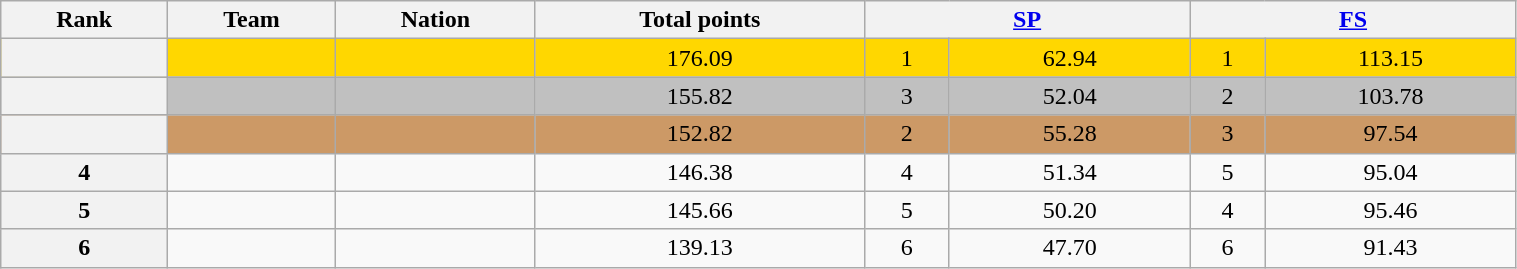<table class="wikitable sortable" style="text-align:center;" width="80%">
<tr>
<th scope="col">Rank</th>
<th scope="col">Team</th>
<th scope="col">Nation</th>
<th scope="col">Total points</th>
<th scope="col" colspan="2" width="80px"><a href='#'>SP</a></th>
<th scope="col" colspan="2" width="80px"><a href='#'>FS</a></th>
</tr>
<tr bgcolor="gold">
<th scope="row"></th>
<td align="left"></td>
<td align="left"></td>
<td>176.09</td>
<td>1</td>
<td>62.94</td>
<td>1</td>
<td>113.15</td>
</tr>
<tr bgcolor="silver">
<th scope="row"></th>
<td align="left"></td>
<td align="left"></td>
<td>155.82</td>
<td>3</td>
<td>52.04</td>
<td>2</td>
<td>103.78</td>
</tr>
<tr bgcolor="cc9966">
<th scope="row"></th>
<td align="left"></td>
<td align="left"></td>
<td>152.82</td>
<td>2</td>
<td>55.28</td>
<td>3</td>
<td>97.54</td>
</tr>
<tr>
<th scope="row">4</th>
<td align="left"></td>
<td align="left"></td>
<td>146.38</td>
<td>4</td>
<td>51.34</td>
<td>5</td>
<td>95.04</td>
</tr>
<tr>
<th scope="row">5</th>
<td align="left"></td>
<td align="left"></td>
<td>145.66</td>
<td>5</td>
<td>50.20</td>
<td>4</td>
<td>95.46</td>
</tr>
<tr>
<th scope="row">6</th>
<td align="left"></td>
<td align="left"></td>
<td>139.13</td>
<td>6</td>
<td>47.70</td>
<td>6</td>
<td>91.43</td>
</tr>
</table>
